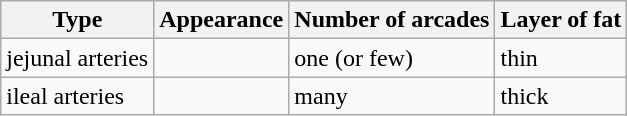<table class="wikitable">
<tr>
<th>Type</th>
<th>Appearance</th>
<th>Number of arcades</th>
<th>Layer of fat</th>
</tr>
<tr>
<td>jejunal arteries</td>
<td></td>
<td>one (or few)</td>
<td>thin</td>
</tr>
<tr>
<td>ileal arteries</td>
<td></td>
<td>many</td>
<td>thick</td>
</tr>
</table>
